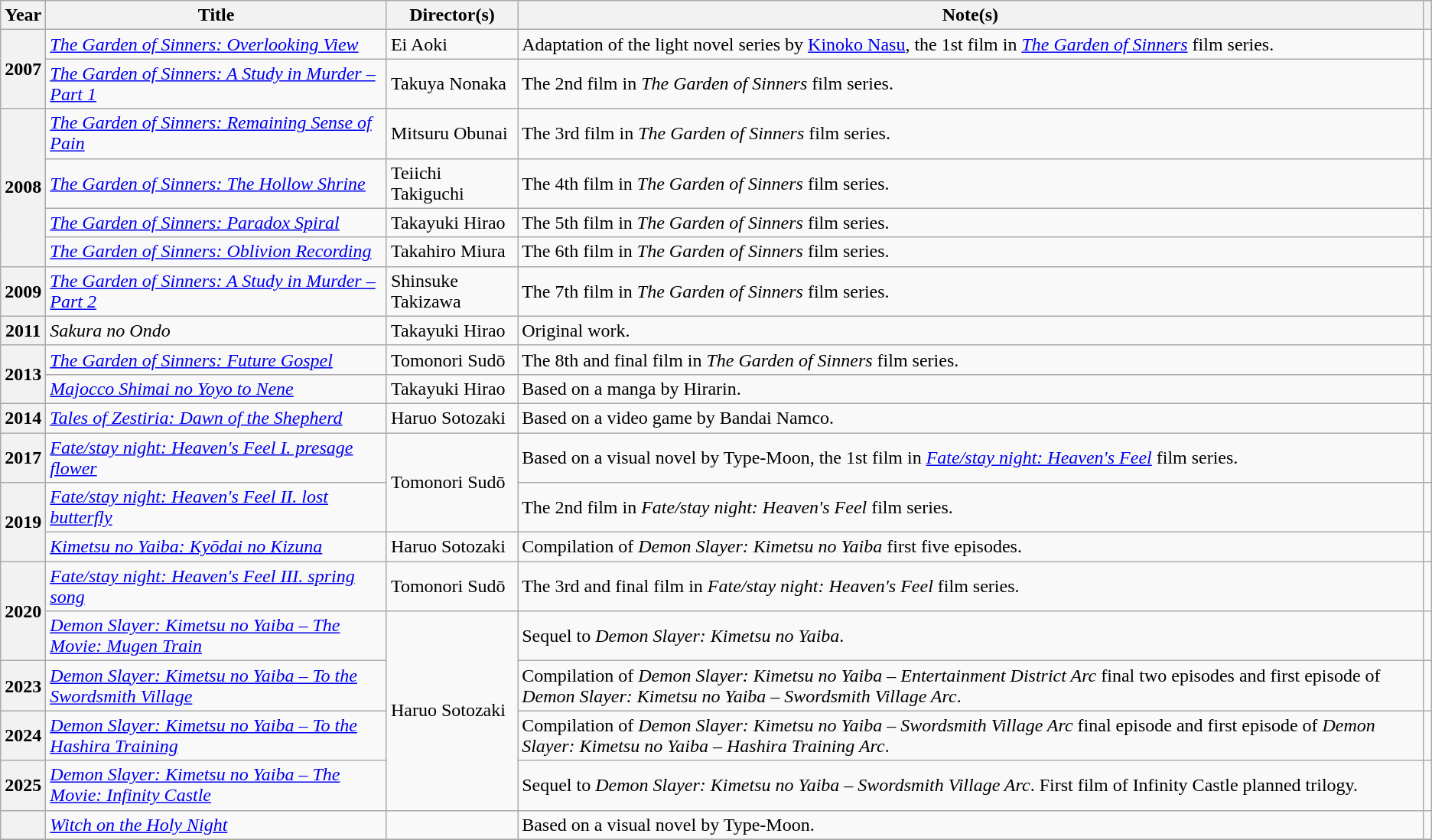<table class="wikitable sortabl plainrowheaders">
<tr>
<th scope="col" class="unsortable" width=10>Year</th>
<th scope="col">Title</th>
<th scope="col">Director(s)</th>
<th scope="col" class="unsortable">Note(s)</th>
<th scope="col" class="unsortable"></th>
</tr>
<tr>
<th scope="row" rowspan="2">2007</th>
<td><em><a href='#'>The Garden of Sinners: Overlooking View</a></em></td>
<td>Ei Aoki</td>
<td align=left>Adaptation of the light novel series by <a href='#'>Kinoko Nasu</a>, the 1st film in <em><a href='#'>The Garden of Sinners</a></em> film series.</td>
<td></td>
</tr>
<tr>
<td><em><a href='#'>The Garden of Sinners: A Study in Murder – Part 1</a></em></td>
<td>Takuya Nonaka</td>
<td align=left>The 2nd film in <em>The Garden of Sinners</em> film series.</td>
<td></td>
</tr>
<tr>
<th scope="row" rowspan="4">2008</th>
<td><em><a href='#'>The Garden of Sinners: Remaining Sense of Pain</a></em></td>
<td>Mitsuru Obunai</td>
<td align=left>The 3rd film in <em>The Garden of Sinners</em> film series.</td>
<td></td>
</tr>
<tr>
<td><em><a href='#'>The Garden of Sinners: The Hollow Shrine</a></em></td>
<td>Teiichi Takiguchi</td>
<td align=left>The 4th film in <em>The Garden of Sinners</em> film series.</td>
<td></td>
</tr>
<tr>
<td><em><a href='#'>The Garden of Sinners: Paradox Spiral</a></em></td>
<td>Takayuki Hirao</td>
<td align=left>The 5th film in <em>The Garden of Sinners</em> film series.</td>
<td></td>
</tr>
<tr>
<td><em><a href='#'>The Garden of Sinners: Oblivion Recording</a></em></td>
<td>Takahiro Miura</td>
<td align=left>The 6th film in <em>The Garden of Sinners</em> film series.</td>
<td></td>
</tr>
<tr>
<th scope="row">2009</th>
<td><em><a href='#'>The Garden of Sinners: A Study in Murder – Part 2</a></em></td>
<td>Shinsuke Takizawa</td>
<td align=left>The 7th film in <em>The Garden of Sinners</em> film series.</td>
<td></td>
</tr>
<tr>
<th scope="row">2011</th>
<td><em>Sakura no Ondo</em></td>
<td>Takayuki Hirao</td>
<td align=left>Original work.</td>
<td></td>
</tr>
<tr>
<th scope="row" rowspan="2">2013</th>
<td><em><a href='#'>The Garden of Sinners: Future Gospel</a></em></td>
<td>Tomonori Sudō</td>
<td align=left>The 8th and final film in <em>The Garden of Sinners</em> film series.</td>
<td></td>
</tr>
<tr>
<td><em><a href='#'>Majocco Shimai no Yoyo to Nene</a></em></td>
<td>Takayuki Hirao</td>
<td align=left>Based on a manga by Hirarin.</td>
<td></td>
</tr>
<tr>
<th scope="row">2014</th>
<td><em><a href='#'>Tales of Zestiria: Dawn of the Shepherd</a></em></td>
<td>Haruo Sotozaki</td>
<td align=left>Based on a video game by Bandai Namco.</td>
<td></td>
</tr>
<tr>
<th scope="row">2017</th>
<td><em><a href='#'>Fate/stay night: Heaven's Feel I. presage flower</a></em></td>
<td rowspan="2">Tomonori Sudō</td>
<td align=left>Based on a visual novel by Type-Moon, the 1st film in <em><a href='#'>Fate/stay night: Heaven's Feel</a></em> film series.</td>
<td></td>
</tr>
<tr>
<th scope="row" rowspan="2">2019</th>
<td><em><a href='#'>Fate/stay night: Heaven's Feel II. lost butterfly</a></em></td>
<td align=left>The 2nd film in <em>Fate/stay night: Heaven's Feel</em> film series.</td>
<td></td>
</tr>
<tr>
<td><em><a href='#'>Kimetsu no Yaiba: Kyōdai no Kizuna</a></em></td>
<td>Haruo Sotozaki</td>
<td align=left>Compilation of <em>Demon Slayer: Kimetsu no Yaiba</em> first five episodes.</td>
<td></td>
</tr>
<tr>
<th scope="row" rowspan="2">2020</th>
<td><em><a href='#'>Fate/stay night: Heaven's Feel III. spring song</a></em></td>
<td>Tomonori Sudō</td>
<td align=left>The 3rd and final film in <em>Fate/stay night: Heaven's Feel</em> film series.</td>
<td></td>
</tr>
<tr>
<td><em><a href='#'>Demon Slayer: Kimetsu no Yaiba – The Movie: Mugen Train</a></em></td>
<td rowspan="4">Haruo Sotozaki</td>
<td align=left>Sequel to <em>Demon Slayer: Kimetsu no Yaiba</em>.</td>
<td></td>
</tr>
<tr>
<th scope="row" rowspan="1">2023</th>
<td><em><a href='#'>Demon Slayer: Kimetsu no Yaiba – To the Swordsmith Village</a></em></td>
<td align=left>Compilation of <em>Demon Slayer: Kimetsu no Yaiba – Entertainment District Arc</em> final two episodes and first episode of <em>Demon Slayer: Kimetsu no Yaiba – Swordsmith Village Arc</em>.</td>
<td></td>
</tr>
<tr>
<th scope="row">2024</th>
<td><em><a href='#'>Demon Slayer: Kimetsu no Yaiba – To the Hashira Training</a></em></td>
<td align=left>Compilation of <em>Demon Slayer: Kimetsu no Yaiba – Swordsmith Village Arc</em> final episode and first episode of <em>Demon Slayer: Kimetsu no Yaiba – Hashira Training Arc</em>.</td>
<td></td>
</tr>
<tr>
<th scope="row">2025</th>
<td><em><a href='#'>Demon Slayer: Kimetsu no Yaiba – The Movie: Infinity Castle</a></em></td>
<td align=left>Sequel to <em>Demon Slayer: Kimetsu no Yaiba – Swordsmith Village Arc</em>. First film of Infinity Castle planned trilogy.</td>
<td></td>
</tr>
<tr>
<th scope="row"></th>
<td><em><a href='#'>Witch on the Holy Night</a></em></td>
<td></td>
<td align=left>Based on a visual novel by Type-Moon.</td>
<td></td>
</tr>
<tr>
</tr>
</table>
